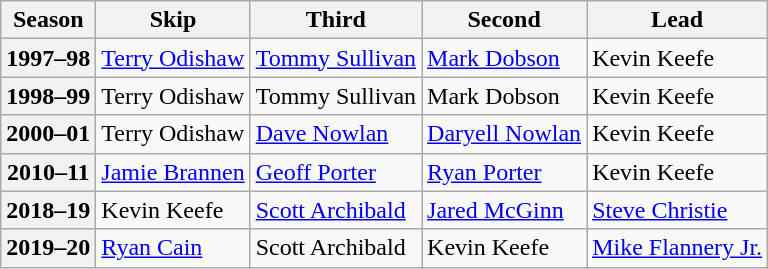<table class="wikitable">
<tr>
<th scope="col">Season</th>
<th scope="col">Skip</th>
<th scope="col">Third</th>
<th scope="col">Second</th>
<th scope="col">Lead</th>
</tr>
<tr>
<th scope="row">1997–98</th>
<td><a href='#'>Terry Odishaw</a></td>
<td><a href='#'>Tommy Sullivan</a></td>
<td><a href='#'>Mark Dobson</a></td>
<td>Kevin Keefe</td>
</tr>
<tr>
<th scope="row">1998–99</th>
<td>Terry Odishaw</td>
<td>Tommy Sullivan</td>
<td>Mark Dobson</td>
<td>Kevin Keefe</td>
</tr>
<tr>
<th scope="row">2000–01</th>
<td>Terry Odishaw</td>
<td><a href='#'>Dave Nowlan</a></td>
<td><a href='#'>Daryell Nowlan</a></td>
<td>Kevin Keefe</td>
</tr>
<tr>
<th scope="row">2010–11</th>
<td><a href='#'>Jamie Brannen</a></td>
<td><a href='#'>Geoff Porter</a></td>
<td><a href='#'>Ryan Porter</a></td>
<td>Kevin Keefe</td>
</tr>
<tr>
<th scope="row">2018–19</th>
<td>Kevin Keefe</td>
<td><a href='#'>Scott Archibald</a></td>
<td><a href='#'>Jared McGinn</a></td>
<td><a href='#'>Steve Christie</a></td>
</tr>
<tr>
<th scope="row">2019–20</th>
<td><a href='#'>Ryan Cain</a></td>
<td>Scott Archibald</td>
<td>Kevin Keefe</td>
<td><a href='#'>Mike Flannery Jr.</a></td>
</tr>
</table>
